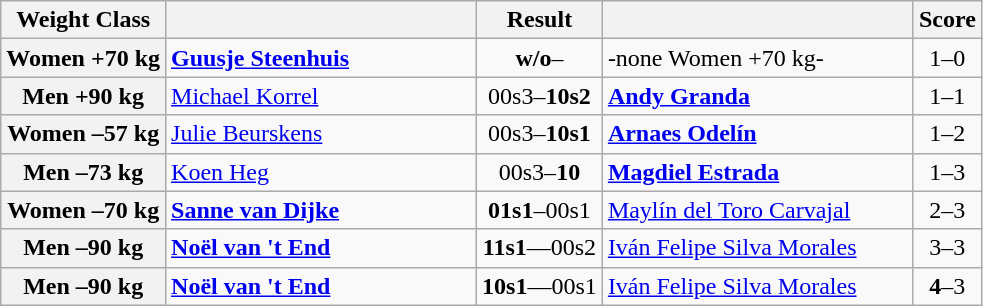<table class="wikitable">
<tr>
<th>Weight Class</th>
<th style="width: 200px;"></th>
<th>Result</th>
<th style="width: 200px;"></th>
<th>Score</th>
</tr>
<tr>
<th>Women +70 kg</th>
<td><strong><a href='#'>Guusje Steenhuis</a></strong></td>
<td align=center><strong>w/o</strong>–</td>
<td>-none Women +70 kg-</td>
<td align=center>1–0</td>
</tr>
<tr>
<th>Men +90 kg</th>
<td><a href='#'>Michael Korrel</a></td>
<td align=center>00s3–<strong>10s2</strong></td>
<td><strong><a href='#'>Andy Granda</a></strong></td>
<td align=center>1–1</td>
</tr>
<tr>
<th>Women –57 kg</th>
<td><a href='#'>Julie Beurskens</a></td>
<td align=center>00s3–<strong>10s1</strong></td>
<td><strong><a href='#'>Arnaes Odelín</a></strong></td>
<td align=center>1–2</td>
</tr>
<tr>
<th>Men –73 kg</th>
<td><a href='#'>Koen Heg</a></td>
<td align=center>00s3–<strong>10</strong></td>
<td><strong><a href='#'>Magdiel Estrada</a></strong></td>
<td align=center>1–3</td>
</tr>
<tr>
<th>Women –70 kg</th>
<td><strong><a href='#'>Sanne van Dijke</a></strong></td>
<td align=center><strong>01s1</strong>–00s1</td>
<td><a href='#'>Maylín del Toro Carvajal</a></td>
<td align=center>2–3</td>
</tr>
<tr>
<th>Men –90 kg</th>
<td><strong><a href='#'>Noël van 't End</a></strong></td>
<td align=center><strong>11s1</strong>—00s2</td>
<td><a href='#'>Iván Felipe Silva Morales</a></td>
<td align=center>3–3</td>
</tr>
<tr>
<th>Men –90 kg</th>
<td><strong><a href='#'>Noël van 't End</a></strong></td>
<td align=center><strong>10s1</strong>—00s1</td>
<td><a href='#'>Iván Felipe Silva Morales</a></td>
<td align=center><strong>4</strong>–3</td>
</tr>
</table>
